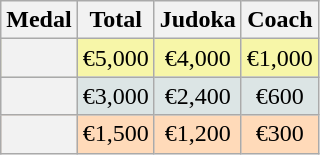<table class=wikitable style="text-align:center;">
<tr>
<th>Medal</th>
<th>Total</th>
<th>Judoka</th>
<th>Coach</th>
</tr>
<tr bgcolor=F7F6A8>
<th></th>
<td>€5,000</td>
<td>€4,000</td>
<td>€1,000</td>
</tr>
<tr bgcolor=DCE5E5>
<th></th>
<td>€3,000</td>
<td>€2,400</td>
<td>€600</td>
</tr>
<tr bgcolor=FFDAB9>
<th></th>
<td>€1,500</td>
<td>€1,200</td>
<td>€300</td>
</tr>
</table>
